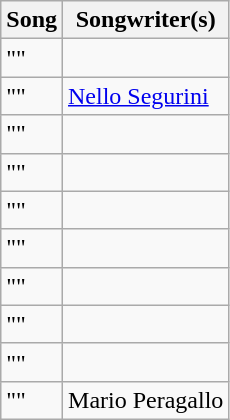<table class="wikitable">
<tr>
<th>Song</th>
<th>Songwriter(s)</th>
</tr>
<tr>
<td>""</td>
<td></td>
</tr>
<tr>
<td>""</td>
<td><a href='#'>Nello Segurini</a></td>
</tr>
<tr>
<td>""</td>
<td></td>
</tr>
<tr>
<td>""</td>
<td></td>
</tr>
<tr>
<td>""</td>
<td></td>
</tr>
<tr>
<td>""</td>
<td></td>
</tr>
<tr>
<td>""</td>
<td></td>
</tr>
<tr>
<td>""</td>
<td></td>
</tr>
<tr>
<td>""</td>
<td></td>
</tr>
<tr>
<td>""</td>
<td>Mario Peragallo</td>
</tr>
</table>
